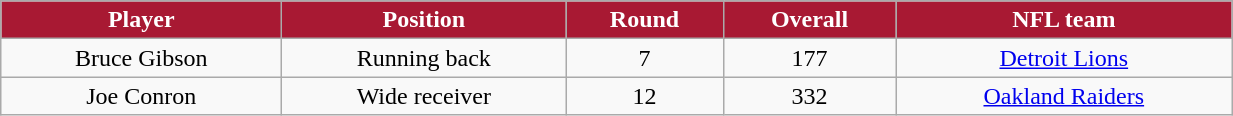<table class="wikitable" width="65%">
<tr align="center"  style="background:#A81933;color:#FFFFFF;">
<td><strong>Player</strong></td>
<td><strong>Position</strong></td>
<td><strong>Round</strong></td>
<td><strong>Overall</strong></td>
<td><strong>NFL team</strong></td>
</tr>
<tr align="center" bgcolor="">
<td>Bruce Gibson</td>
<td>Running back</td>
<td>7</td>
<td>177</td>
<td><a href='#'>Detroit Lions</a></td>
</tr>
<tr align="center" bgcolor="">
<td>Joe Conron</td>
<td>Wide receiver</td>
<td>12</td>
<td>332</td>
<td><a href='#'>Oakland Raiders</a></td>
</tr>
</table>
